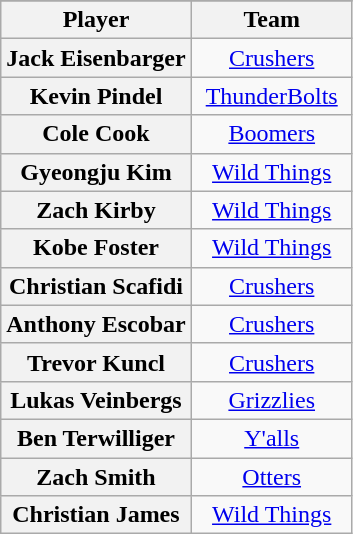<table class="wikitable sortable plainrowheaders" style="text-align:center;">
<tr>
</tr>
<tr>
<th scope="col">Player</th>
<th scope="col" style="width:100px;">Team</th>
</tr>
<tr>
<th scope="row" style="text-align:center">Jack Eisenbarger</th>
<td><a href='#'>Crushers</a></td>
</tr>
<tr>
<th scope="row" style="text-align:center">Kevin Pindel</th>
<td><a href='#'>ThunderBolts</a></td>
</tr>
<tr>
<th scope="row" style="text-align:center">Cole Cook</th>
<td><a href='#'>Boomers</a></td>
</tr>
<tr>
<th scope="row" style="text-align:center">Gyeongju Kim</th>
<td><a href='#'>Wild Things</a></td>
</tr>
<tr>
<th scope="row" style="text-align:center">Zach Kirby</th>
<td><a href='#'>Wild Things</a></td>
</tr>
<tr>
<th scope="row" style="text-align:center">Kobe Foster</th>
<td><a href='#'>Wild Things</a></td>
</tr>
<tr>
<th scope="row" style="text-align:center">Christian Scafidi</th>
<td><a href='#'>Crushers</a></td>
</tr>
<tr>
<th scope="row" style="text-align:center">Anthony Escobar</th>
<td><a href='#'>Crushers</a></td>
</tr>
<tr>
<th scope="row" style="text-align:center">Trevor Kuncl</th>
<td><a href='#'>Crushers</a></td>
</tr>
<tr>
<th scope="row" style="text-align:center">Lukas Veinbergs</th>
<td><a href='#'>Grizzlies</a></td>
</tr>
<tr>
<th scope="row" style="text-align:center">Ben Terwilliger</th>
<td><a href='#'>Y'alls</a></td>
</tr>
<tr>
<th scope="row" style="text-align:center">Zach Smith</th>
<td><a href='#'>Otters</a></td>
</tr>
<tr>
<th scope="row" style="text-align:center">Christian James</th>
<td><a href='#'>Wild Things</a></td>
</tr>
</table>
